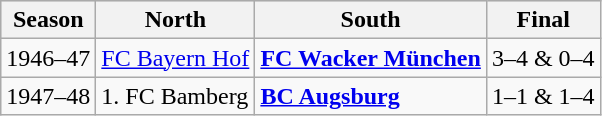<table class="wikitable">
<tr align="center" bgcolor="#dfdfdf">
<th>Season</th>
<th>North</th>
<th>South</th>
<th>Final</th>
</tr>
<tr>
<td>1946–47</td>
<td><a href='#'>FC Bayern Hof</a></td>
<td><strong><a href='#'>FC Wacker München</a></strong></td>
<td>3–4 & 0–4</td>
</tr>
<tr>
<td>1947–48</td>
<td>1. FC Bamberg</td>
<td><strong><a href='#'>BC Augsburg</a></strong></td>
<td>1–1 & 1–4</td>
</tr>
</table>
